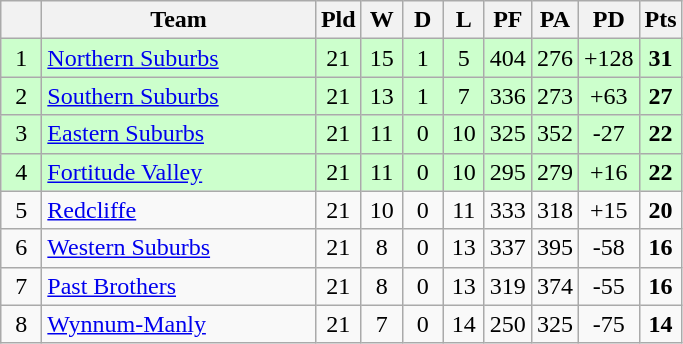<table class="wikitable" style="text-align:center;">
<tr>
<th width="20"></th>
<th width="175">Team</th>
<th width="20">Pld</th>
<th width="20">W</th>
<th width="20">D</th>
<th width="20">L</th>
<th width="20">PF</th>
<th width="20">PA</th>
<th width="20">PD</th>
<th width="20">Pts</th>
</tr>
<tr style="background: #ccffcc;">
<td>1</td>
<td style="text-align:left;"> <a href='#'>Northern Suburbs</a></td>
<td>21</td>
<td>15</td>
<td>1</td>
<td>5</td>
<td>404</td>
<td>276</td>
<td>+128</td>
<td><strong>31</strong></td>
</tr>
<tr style="background: #ccffcc;">
<td>2</td>
<td style="text-align:left;"> <a href='#'>Southern Suburbs</a></td>
<td>21</td>
<td>13</td>
<td>1</td>
<td>7</td>
<td>336</td>
<td>273</td>
<td>+63</td>
<td><strong>27</strong></td>
</tr>
<tr style="background: #ccffcc;">
<td>3</td>
<td style="text-align:left;"> <a href='#'>Eastern Suburbs</a></td>
<td>21</td>
<td>11</td>
<td>0</td>
<td>10</td>
<td>325</td>
<td>352</td>
<td>-27</td>
<td><strong>22</strong></td>
</tr>
<tr style="background: #ccffcc;">
<td>4</td>
<td style="text-align:left;"> <a href='#'>Fortitude Valley</a></td>
<td>21</td>
<td>11</td>
<td>0</td>
<td>10</td>
<td>295</td>
<td>279</td>
<td>+16</td>
<td><strong>22</strong></td>
</tr>
<tr>
<td>5</td>
<td style="text-align:left;"> <a href='#'>Redcliffe</a></td>
<td>21</td>
<td>10</td>
<td>0</td>
<td>11</td>
<td>333</td>
<td>318</td>
<td>+15</td>
<td><strong>20</strong></td>
</tr>
<tr>
<td>6</td>
<td style="text-align:left;"> <a href='#'>Western Suburbs</a></td>
<td>21</td>
<td>8</td>
<td>0</td>
<td>13</td>
<td>337</td>
<td>395</td>
<td>-58</td>
<td><strong>16</strong></td>
</tr>
<tr>
<td>7</td>
<td style="text-align:left;"> <a href='#'>Past Brothers</a></td>
<td>21</td>
<td>8</td>
<td>0</td>
<td>13</td>
<td>319</td>
<td>374</td>
<td>-55</td>
<td><strong>16</strong></td>
</tr>
<tr>
<td>8</td>
<td style="text-align:left;"> <a href='#'>Wynnum-Manly</a></td>
<td>21</td>
<td>7</td>
<td>0</td>
<td>14</td>
<td>250</td>
<td>325</td>
<td>-75</td>
<td><strong>14</strong></td>
</tr>
</table>
